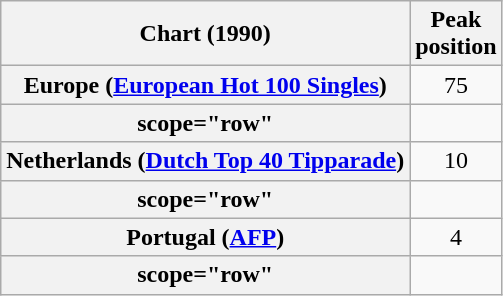<table class="wikitable plainrowheaders sortable" style="text-align:center">
<tr>
<th scope="col">Chart (1990)</th>
<th scope="col">Peak<br>position</th>
</tr>
<tr>
<th scope="row">Europe (<a href='#'>European Hot 100 Singles</a>)</th>
<td>75</td>
</tr>
<tr>
<th>scope="row" </th>
</tr>
<tr>
<th scope="row">Netherlands (<a href='#'>Dutch Top 40 Tipparade</a>)</th>
<td>10</td>
</tr>
<tr>
<th>scope="row" </th>
</tr>
<tr>
<th scope="row">Portugal (<a href='#'>AFP</a>)</th>
<td>4</td>
</tr>
<tr>
<th>scope="row" </th>
</tr>
</table>
